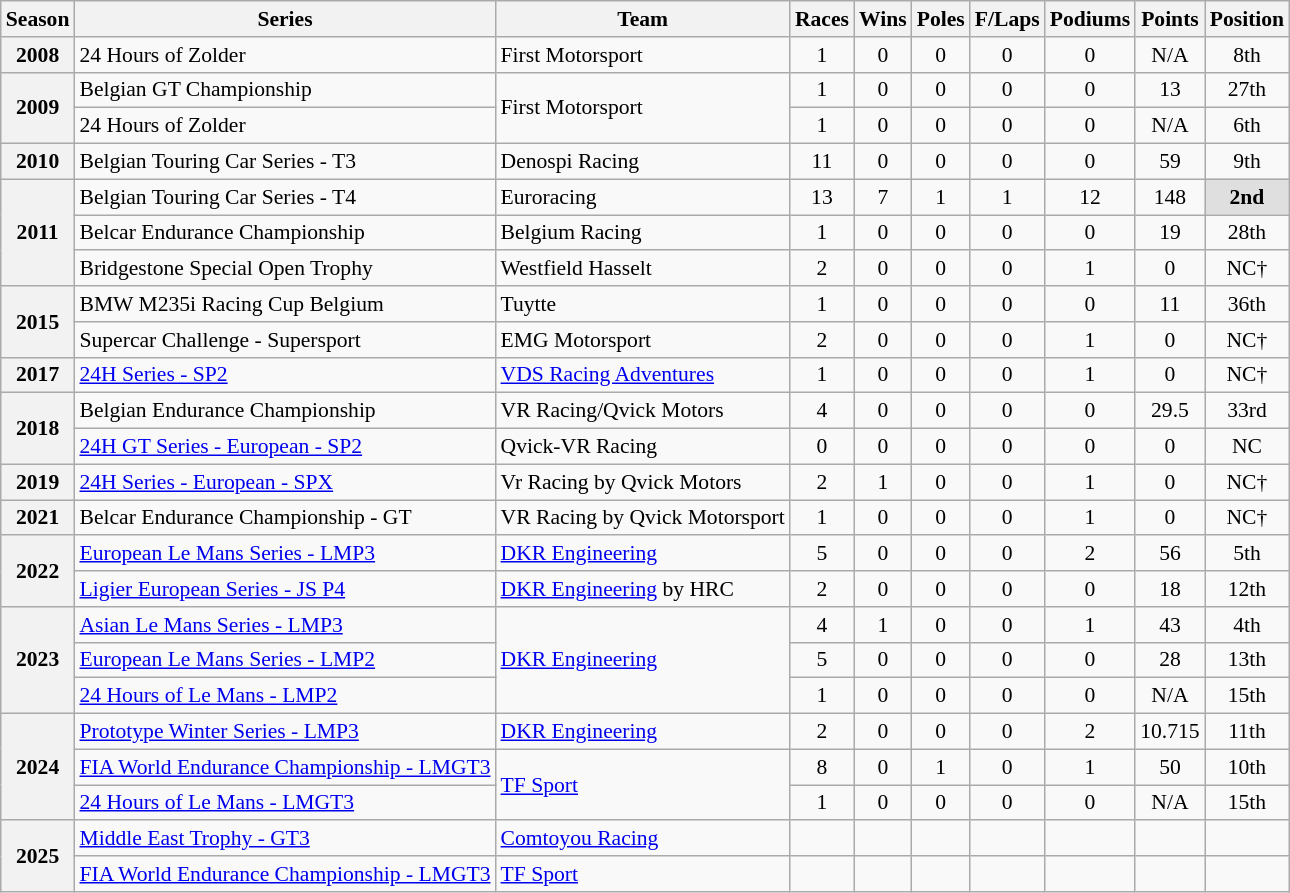<table class="wikitable" style="font-size: 90%; text-align:center">
<tr>
<th>Season</th>
<th>Series</th>
<th>Team</th>
<th>Races</th>
<th>Wins</th>
<th>Poles</th>
<th>F/Laps</th>
<th>Podiums</th>
<th>Points</th>
<th>Position</th>
</tr>
<tr>
<th>2008</th>
<td align="left">24 Hours of Zolder</td>
<td align="left">First Motorsport</td>
<td>1</td>
<td>0</td>
<td>0</td>
<td>0</td>
<td>0</td>
<td>N/A</td>
<td>8th</td>
</tr>
<tr>
<th rowspan="2">2009</th>
<td align="left">Belgian GT Championship</td>
<td rowspan="2" align="left">First Motorsport</td>
<td>1</td>
<td>0</td>
<td>0</td>
<td>0</td>
<td>0</td>
<td>13</td>
<td>27th</td>
</tr>
<tr>
<td align="left">24 Hours of Zolder</td>
<td>1</td>
<td>0</td>
<td>0</td>
<td>0</td>
<td>0</td>
<td>N/A</td>
<td>6th</td>
</tr>
<tr>
<th>2010</th>
<td align="left">Belgian Touring Car Series - T3</td>
<td align="left">Denospi Racing</td>
<td>11</td>
<td>0</td>
<td>0</td>
<td>0</td>
<td>0</td>
<td>59</td>
<td>9th</td>
</tr>
<tr>
<th rowspan="3">2011</th>
<td align="left">Belgian Touring Car Series - T4</td>
<td align="left">Euroracing</td>
<td>13</td>
<td>7</td>
<td>1</td>
<td>1</td>
<td>12</td>
<td>148</td>
<td style="background:#DFDFDF;"><strong>2nd</strong></td>
</tr>
<tr>
<td align="left">Belcar Endurance Championship</td>
<td align="left">Belgium Racing</td>
<td>1</td>
<td>0</td>
<td>0</td>
<td>0</td>
<td>0</td>
<td>19</td>
<td>28th</td>
</tr>
<tr>
<td align="left">Bridgestone Special Open Trophy</td>
<td align="left">Westfield Hasselt</td>
<td>2</td>
<td>0</td>
<td>0</td>
<td>0</td>
<td>1</td>
<td>0</td>
<td>NC†</td>
</tr>
<tr>
<th rowspan="2">2015</th>
<td align="left">BMW M235i Racing Cup Belgium</td>
<td align="left">Tuytte</td>
<td>1</td>
<td>0</td>
<td>0</td>
<td>0</td>
<td>0</td>
<td>11</td>
<td>36th</td>
</tr>
<tr>
<td align="left">Supercar Challenge - Supersport</td>
<td align="left">EMG Motorsport</td>
<td>2</td>
<td>0</td>
<td>0</td>
<td>0</td>
<td>1</td>
<td>0</td>
<td>NC†</td>
</tr>
<tr>
<th>2017</th>
<td align="left"><a href='#'>24H Series - SP2</a></td>
<td align="left"><a href='#'>VDS Racing Adventures</a></td>
<td>1</td>
<td>0</td>
<td>0</td>
<td>0</td>
<td>1</td>
<td>0</td>
<td>NC†</td>
</tr>
<tr>
<th rowspan="2">2018</th>
<td align="left">Belgian Endurance Championship</td>
<td align="left">VR Racing/Qvick Motors</td>
<td>4</td>
<td>0</td>
<td>0</td>
<td>0</td>
<td>0</td>
<td>29.5</td>
<td>33rd</td>
</tr>
<tr>
<td align="left"><a href='#'>24H GT Series - European - SP2</a></td>
<td align="left">Qvick-VR Racing</td>
<td>0</td>
<td>0</td>
<td>0</td>
<td>0</td>
<td>0</td>
<td>0</td>
<td>NC</td>
</tr>
<tr>
<th>2019</th>
<td align="left"><a href='#'>24H Series - European - SPX</a></td>
<td align="left">Vr Racing by Qvick Motors</td>
<td>2</td>
<td>1</td>
<td>0</td>
<td>0</td>
<td>1</td>
<td>0</td>
<td>NC†</td>
</tr>
<tr>
<th>2021</th>
<td align="left">Belcar Endurance Championship - GT</td>
<td align="left">VR Racing by Qvick Motorsport</td>
<td>1</td>
<td>0</td>
<td>0</td>
<td>0</td>
<td>1</td>
<td>0</td>
<td>NC†</td>
</tr>
<tr>
<th rowspan="2">2022</th>
<td align="left"><a href='#'>European Le Mans Series - LMP3</a></td>
<td align="left"><a href='#'>DKR Engineering</a></td>
<td>5</td>
<td>0</td>
<td>0</td>
<td>0</td>
<td>2</td>
<td>56</td>
<td>5th</td>
</tr>
<tr>
<td align="left"><a href='#'>Ligier European Series - JS P4</a></td>
<td align="left"><a href='#'>DKR Engineering</a> by HRC</td>
<td>2</td>
<td>0</td>
<td>0</td>
<td>0</td>
<td>0</td>
<td>18</td>
<td>12th</td>
</tr>
<tr>
<th rowspan="3">2023</th>
<td align="left"><a href='#'>Asian Le Mans Series - LMP3</a></td>
<td rowspan="3" align="left"><a href='#'>DKR Engineering</a></td>
<td>4</td>
<td>1</td>
<td>0</td>
<td>0</td>
<td>1</td>
<td>43</td>
<td>4th</td>
</tr>
<tr>
<td align="left"><a href='#'>European Le Mans Series - LMP2</a></td>
<td>5</td>
<td>0</td>
<td>0</td>
<td>0</td>
<td>0</td>
<td>28</td>
<td>13th</td>
</tr>
<tr>
<td align="left"><a href='#'>24 Hours of Le Mans - LMP2</a></td>
<td>1</td>
<td>0</td>
<td>0</td>
<td>0</td>
<td>0</td>
<td>N/A</td>
<td>15th</td>
</tr>
<tr>
<th rowspan="3">2024</th>
<td align="left"><a href='#'>Prototype Winter Series - LMP3</a></td>
<td align="left"><a href='#'>DKR Engineering</a></td>
<td>2</td>
<td>0</td>
<td>0</td>
<td>0</td>
<td>2</td>
<td>10.715</td>
<td>11th</td>
</tr>
<tr>
<td align="left"><a href='#'>FIA World Endurance Championship - LMGT3</a></td>
<td rowspan="2" align="left"><a href='#'>TF Sport</a></td>
<td>8</td>
<td>0</td>
<td>1</td>
<td>0</td>
<td>1</td>
<td>50</td>
<td>10th</td>
</tr>
<tr>
<td align="left"><a href='#'>24 Hours of Le Mans - LMGT3</a></td>
<td>1</td>
<td>0</td>
<td>0</td>
<td>0</td>
<td>0</td>
<td>N/A</td>
<td>15th</td>
</tr>
<tr>
<th rowspan="2">2025</th>
<td align=left><a href='#'>Middle East Trophy - GT3</a></td>
<td align=left><a href='#'>Comtoyou Racing</a></td>
<td></td>
<td></td>
<td></td>
<td></td>
<td></td>
<td></td>
<td></td>
</tr>
<tr>
<td align=left><a href='#'>FIA World Endurance Championship - LMGT3</a></td>
<td align=left><a href='#'>TF Sport</a></td>
<td></td>
<td></td>
<td></td>
<td></td>
<td></td>
<td></td>
<td></td>
</tr>
</table>
